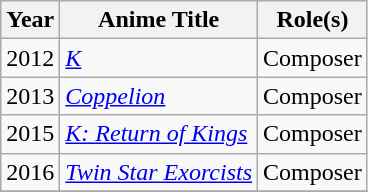<table class="wikitable">
<tr>
<th>Year</th>
<th>Anime Title</th>
<th>Role(s)</th>
</tr>
<tr>
<td>2012</td>
<td><em><a href='#'>K</a></em></td>
<td>Composer</td>
</tr>
<tr>
<td>2013</td>
<td><em><a href='#'>Coppelion</a></em></td>
<td>Composer</td>
</tr>
<tr>
<td>2015</td>
<td><em><a href='#'>K: Return of Kings</a></em></td>
<td>Composer</td>
</tr>
<tr>
<td>2016</td>
<td><em><a href='#'>Twin Star Exorcists</a></em></td>
<td>Composer</td>
</tr>
<tr>
</tr>
</table>
